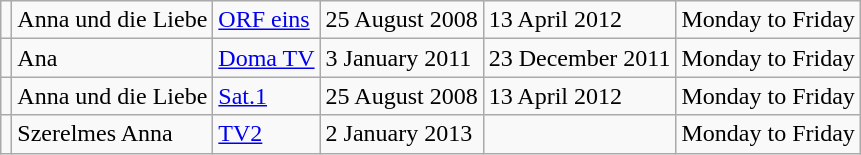<table class="wikitable">
<tr>
<td></td>
<td>Anna und die Liebe</td>
<td><a href='#'>ORF eins</a></td>
<td>25 August 2008</td>
<td>13 April 2012</td>
<td>Monday to Friday</td>
</tr>
<tr>
<td></td>
<td>Ana</td>
<td><a href='#'>Doma TV</a></td>
<td>3 January 2011</td>
<td>23 December 2011</td>
<td>Monday to Friday</td>
</tr>
<tr>
<td></td>
<td>Anna und die Liebe</td>
<td><a href='#'>Sat.1</a></td>
<td>25 August 2008</td>
<td>13 April 2012</td>
<td>Monday to Friday</td>
</tr>
<tr>
<td></td>
<td>Szerelmes Anna</td>
<td><a href='#'>TV2</a></td>
<td>2 January 2013</td>
<td></td>
<td>Monday to Friday</td>
</tr>
</table>
